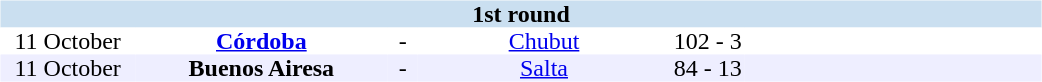<table table width=700>
<tr>
<td width=700 valign="top"><br><table border=0 cellspacing=0 cellpadding=0 style="font-size: 100%; border-collapse: collapse;" width=100%>
<tr bgcolor="#CADFF0">
<td style="font-size:100%"; align="center" colspan="6"><strong>1st round</strong></td>
</tr>
<tr align=center bgcolor=#FFFFFF>
<td width=90>11 October</td>
<td width=170><strong><a href='#'>Córdoba</a></strong></td>
<td width=20>-</td>
<td width=170><a href='#'>Chubut</a></td>
<td width=50>102 - 3</td>
<td width=200></td>
</tr>
<tr align=center bgcolor=#EEEEFF>
<td width=90>11 October</td>
<td width=170><strong>Buenos Airesa</strong></td>
<td width=20>-</td>
<td width=170><a href='#'>Salta</a></td>
<td width=50>84 - 13</td>
<td width=200></td>
</tr>
</table>
</td>
</tr>
</table>
